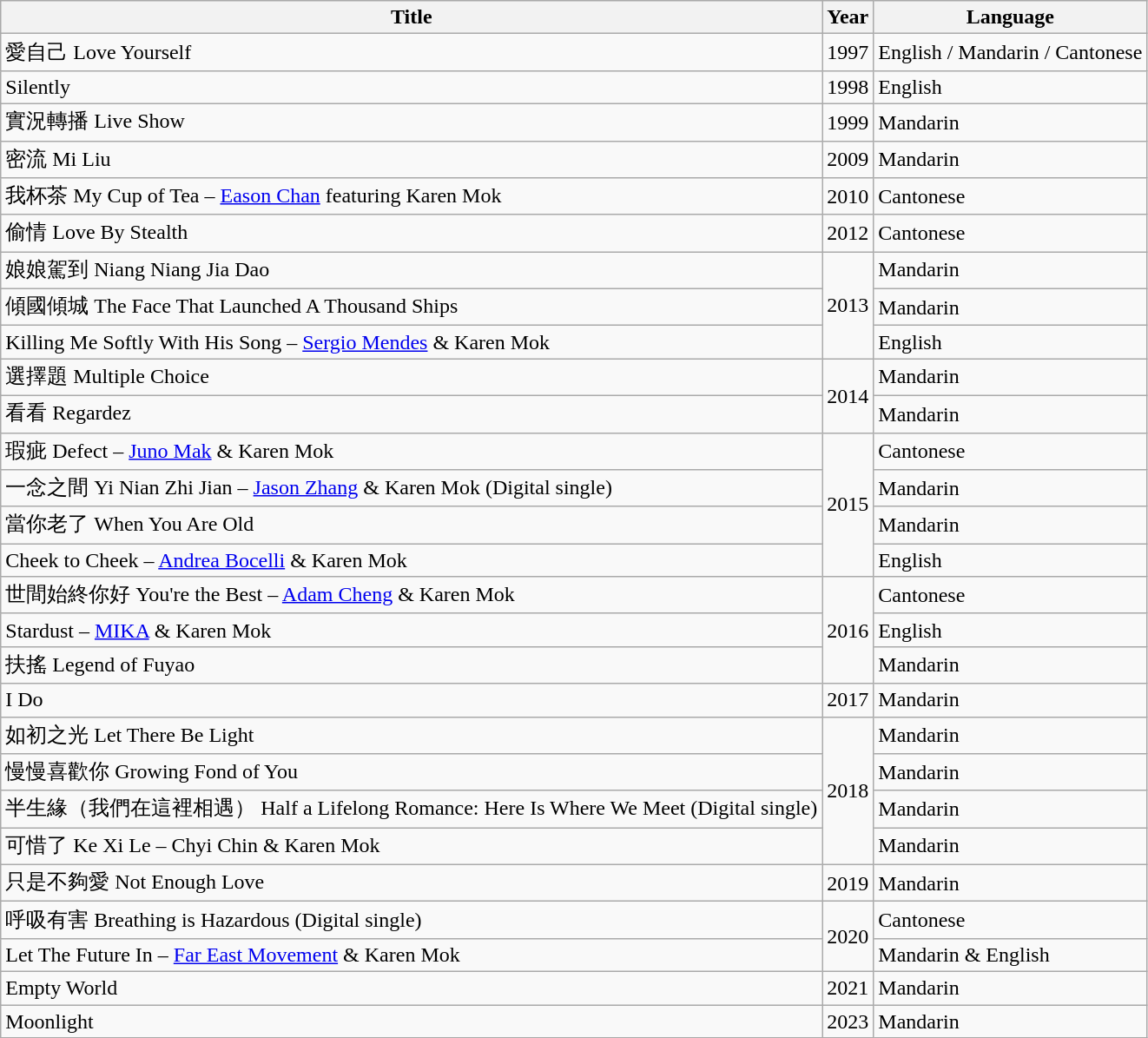<table class="wikitable">
<tr>
<th>Title</th>
<th>Year</th>
<th>Language</th>
</tr>
<tr>
<td>愛自己 Love Yourself</td>
<td>1997</td>
<td>English / Mandarin / Cantonese</td>
</tr>
<tr>
<td>Silently</td>
<td>1998</td>
<td>English</td>
</tr>
<tr>
<td>實況轉播 Live Show</td>
<td>1999</td>
<td>Mandarin</td>
</tr>
<tr>
<td>密流 Mi Liu</td>
<td>2009</td>
<td>Mandarin</td>
</tr>
<tr>
<td>我杯茶 My Cup of Tea  – <a href='#'>Eason Chan</a> featuring Karen Mok</td>
<td>2010</td>
<td>Cantonese</td>
</tr>
<tr>
<td>偷情 Love By Stealth</td>
<td>2012</td>
<td>Cantonese</td>
</tr>
<tr>
<td>娘娘駕到 Niang Niang Jia Dao</td>
<td rowspan="3">2013</td>
<td>Mandarin</td>
</tr>
<tr>
<td>傾國傾城 The Face That Launched A Thousand Ships</td>
<td>Mandarin</td>
</tr>
<tr>
<td>Killing Me Softly With His Song – <a href='#'>Sergio Mendes</a> & Karen Mok</td>
<td>English</td>
</tr>
<tr>
<td>選擇題 Multiple Choice</td>
<td rowspan="2">2014</td>
<td>Mandarin</td>
</tr>
<tr>
<td>看看 Regardez</td>
<td>Mandarin</td>
</tr>
<tr>
<td>瑕疵 Defect – <a href='#'>Juno Mak</a> & Karen Mok</td>
<td rowspan="4">2015</td>
<td>Cantonese</td>
</tr>
<tr>
<td>一念之間 Yi Nian Zhi Jian – <a href='#'>Jason Zhang</a> & Karen Mok (Digital single)</td>
<td>Mandarin</td>
</tr>
<tr>
<td>當你老了 When You Are Old</td>
<td>Mandarin</td>
</tr>
<tr>
<td>Cheek to Cheek – <a href='#'>Andrea Bocelli</a> & Karen Mok</td>
<td>English</td>
</tr>
<tr>
<td>世間始終你好 You're the Best – <a href='#'>Adam Cheng</a> & Karen Mok</td>
<td rowspan="3">2016</td>
<td>Cantonese</td>
</tr>
<tr>
<td>Stardust – <a href='#'>MIKA</a> & Karen Mok</td>
<td>English</td>
</tr>
<tr>
<td>扶搖 Legend of Fuyao</td>
<td>Mandarin</td>
</tr>
<tr>
<td>I Do</td>
<td>2017</td>
<td>Mandarin</td>
</tr>
<tr>
<td>如初之光 Let There Be Light</td>
<td rowspan="4">2018</td>
<td>Mandarin</td>
</tr>
<tr>
<td>慢慢喜歡你 Growing Fond of You</td>
<td>Mandarin</td>
</tr>
<tr>
<td>半生緣（我們在這裡相遇） Half a Lifelong Romance: Here Is Where We Meet (Digital single)</td>
<td>Mandarin</td>
</tr>
<tr>
<td>可惜了 Ke Xi Le – Chyi Chin & Karen Mok</td>
<td>Mandarin</td>
</tr>
<tr>
<td>只是不夠愛 Not Enough Love</td>
<td>2019</td>
<td>Mandarin</td>
</tr>
<tr>
<td>呼吸有害 Breathing is Hazardous (Digital single)</td>
<td rowspan="2">2020</td>
<td>Cantonese</td>
</tr>
<tr>
<td>Let The Future In – <a href='#'>Far East Movement</a> & Karen Mok</td>
<td>Mandarin & English</td>
</tr>
<tr>
<td> Empty World</td>
<td>2021</td>
<td>Mandarin</td>
</tr>
<tr>
<td> Moonlight</td>
<td>2023</td>
<td>Mandarin</td>
</tr>
</table>
